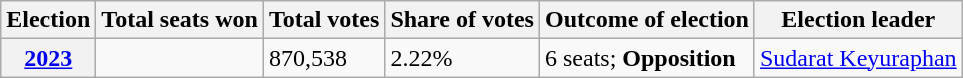<table class="wikitable">
<tr>
<th>Election</th>
<th>Total seats won</th>
<th>Total votes</th>
<th>Share of votes</th>
<th>Outcome of election</th>
<th>Election leader</th>
</tr>
<tr>
<th><a href='#'>2023</a></th>
<td></td>
<td>870,538 </td>
<td>2.22%</td>
<td> 6 seats; <strong>Opposition</strong></td>
<td><a href='#'>Sudarat Keyuraphan</a></td>
</tr>
</table>
